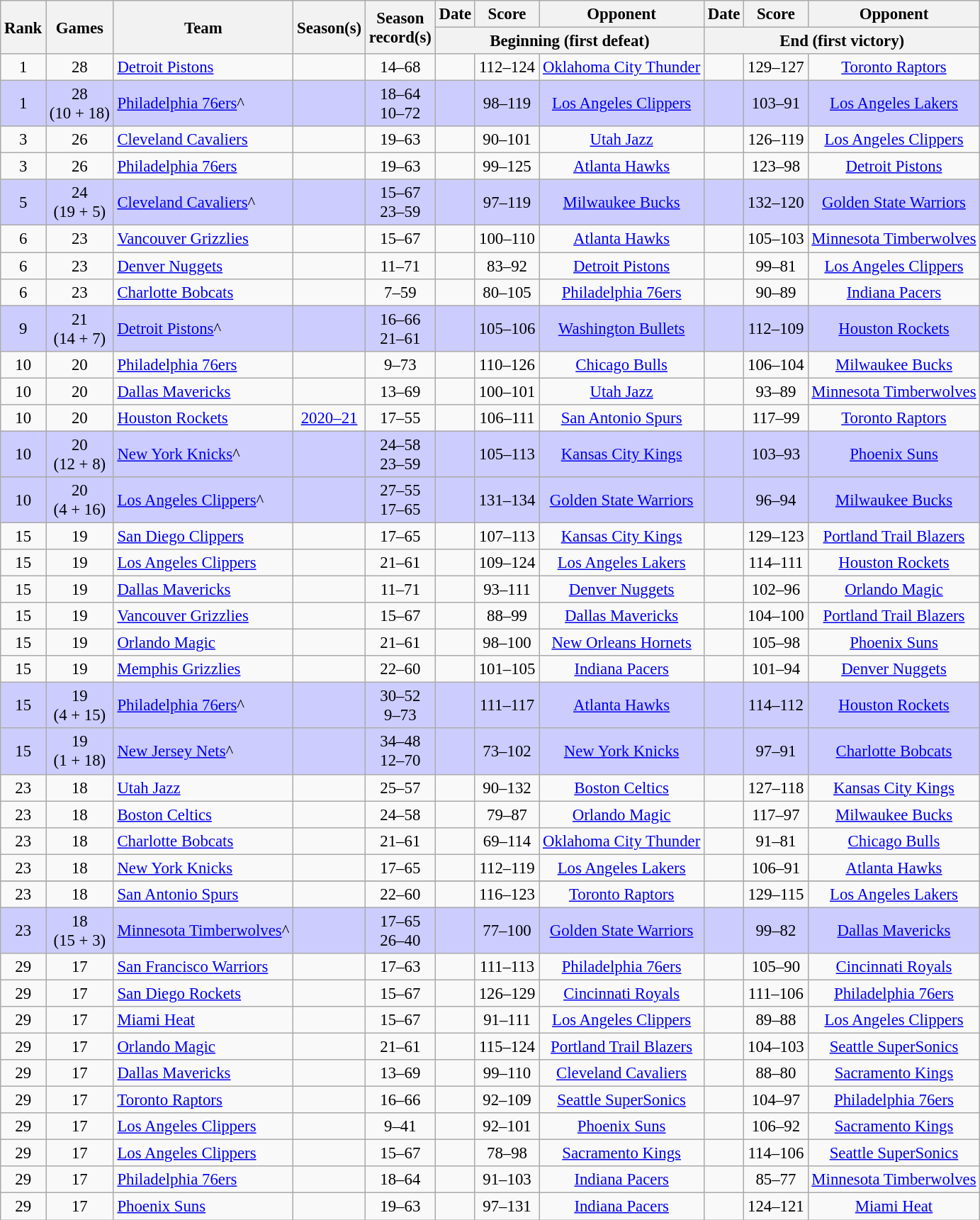<table class="wikitable sortable mw-collapsible" style="font-size:95%">
<tr>
<th rowspan="2">Rank</th>
<th rowspan="2">Games</th>
<th rowspan="2">Team</th>
<th rowspan="2">Season(s)</th>
<th rowspan="2">Season<br>record(s)</th>
<th>Date</th>
<th class="unsortable">Score</th>
<th>Opponent</th>
<th>Date</th>
<th class="unsortable">Score</th>
<th>Opponent</th>
</tr>
<tr class="unsortable">
<th colspan="3">Beginning (first defeat)</th>
<th colspan="3">End (first victory)</th>
</tr>
<tr>
<td align="center">1 </td>
<td align="center">28</td>
<td><a href='#'>Detroit Pistons</a></td>
<td align="center"></td>
<td align="center">14–68</td>
<td align="center"></td>
<td align="center">112–124</td>
<td align="center"><a href='#'>Oklahoma City Thunder</a></td>
<td align="center"></td>
<td align="center">129–127</td>
<td align="center"><a href='#'>Toronto Raptors</a></td>
</tr>
<tr style="background:#ccccff;">
<td align=center>1 </td>
<td align=center>28<br>(10 + 18)</td>
<td><a href='#'>Philadelphia 76ers</a>^</td>
<td align=center><br></td>
<td align=center>18–64<br> 10–72</td>
<td align=center></td>
<td align=center>98–119</td>
<td align=center><a href='#'>Los Angeles Clippers</a></td>
<td align=center></td>
<td align=center>103–91</td>
<td align=center><a href='#'>Los Angeles Lakers</a></td>
</tr>
<tr>
<td align=center>3 </td>
<td align=center>26</td>
<td><a href='#'>Cleveland Cavaliers</a></td>
<td align=center></td>
<td align=center>19–63</td>
<td align=center></td>
<td align=center>90–101</td>
<td align=center><a href='#'>Utah Jazz</a></td>
<td align=center></td>
<td align=center>126–119</td>
<td align=center><a href='#'>Los Angeles Clippers</a></td>
</tr>
<tr>
<td align=center>3 </td>
<td align=center>26</td>
<td><a href='#'>Philadelphia 76ers</a></td>
<td align=center></td>
<td align=center>19–63</td>
<td align=center></td>
<td align=center>99–125</td>
<td align=center><a href='#'>Atlanta Hawks</a></td>
<td align=center></td>
<td align=center>123–98</td>
<td align=center><a href='#'>Detroit Pistons</a></td>
</tr>
<tr style="background:#ccccff;">
<td align=center>5</td>
<td align=center>24<br>(19 + 5)</td>
<td><a href='#'>Cleveland Cavaliers</a>^</td>
<td align=center><br></td>
<td align=center>15–67<br>23–59</td>
<td align=center></td>
<td align=center>97–119</td>
<td align=center><a href='#'>Milwaukee Bucks</a></td>
<td align=center></td>
<td align=center>132–120</td>
<td align=center><a href='#'>Golden State Warriors</a></td>
</tr>
<tr>
<td align=center>6 </td>
<td align=center>23</td>
<td><a href='#'>Vancouver Grizzlies</a></td>
<td align=center></td>
<td align=center>15–67</td>
<td align=center></td>
<td align=center>100–110</td>
<td align=center><a href='#'>Atlanta Hawks</a></td>
<td align=center></td>
<td align=center>105–103</td>
<td align=center><a href='#'>Minnesota Timberwolves</a></td>
</tr>
<tr>
<td align=center>6 </td>
<td align=center>23</td>
<td><a href='#'>Denver Nuggets</a></td>
<td align=center></td>
<td align=center>11–71</td>
<td align=center></td>
<td align=center>83–92</td>
<td align=center><a href='#'>Detroit Pistons</a></td>
<td align=center></td>
<td align=center>99–81</td>
<td align=center><a href='#'>Los Angeles Clippers</a></td>
</tr>
<tr>
<td align=center>6 </td>
<td align=center>23</td>
<td><a href='#'>Charlotte Bobcats</a></td>
<td align=center></td>
<td align=center>7–59</td>
<td align=center></td>
<td align=center>80–105</td>
<td align=center><a href='#'>Philadelphia 76ers</a></td>
<td align=center></td>
<td align=center>90–89</td>
<td align=center><a href='#'>Indiana Pacers</a></td>
</tr>
<tr style="background:#ccccff;">
<td align=center>9</td>
<td align=center>21<br>(14 + 7)</td>
<td><a href='#'>Detroit Pistons</a>^</td>
<td align=center><br></td>
<td align=center>16–66<br>21–61</td>
<td align=center></td>
<td align=center>105–106</td>
<td align=center><a href='#'>Washington Bullets</a></td>
<td align=center></td>
<td align=center>112–109</td>
<td align=center><a href='#'>Houston Rockets</a></td>
</tr>
<tr>
<td align=center>10 </td>
<td align=center>20</td>
<td><a href='#'>Philadelphia 76ers</a></td>
<td align=center></td>
<td align=center>9–73</td>
<td align=center></td>
<td align=center>110–126</td>
<td align=center><a href='#'>Chicago Bulls</a></td>
<td align=center></td>
<td align=center>106–104</td>
<td align=center><a href='#'>Milwaukee Bucks</a></td>
</tr>
<tr>
<td align="center">10 </td>
<td align="center">20</td>
<td><a href='#'>Dallas Mavericks</a></td>
<td align="center"></td>
<td align="center">13–69</td>
<td align="center"></td>
<td align="center">100–101</td>
<td align="center"><a href='#'>Utah Jazz</a></td>
<td align="center"></td>
<td align="center">93–89</td>
<td align="center"><a href='#'>Minnesota Timberwolves</a></td>
</tr>
<tr>
<td align="center">10 </td>
<td align="center">20</td>
<td><a href='#'>Houston Rockets</a></td>
<td align="center"><a href='#'>2020–21</a></td>
<td align="center">17–55</td>
<td align="center"></td>
<td align="center">106–111</td>
<td align="center"><a href='#'>San Antonio Spurs</a></td>
<td align="center"></td>
<td align="center">117–99</td>
<td align="center"><a href='#'>Toronto Raptors</a></td>
</tr>
<tr style="background:#ccccff;">
<td align=center>10 </td>
<td align=center>20<br>(12 + 8)</td>
<td><a href='#'>New York Knicks</a>^</td>
<td align=center><br></td>
<td align=center>24–58<br>23–59</td>
<td align=center></td>
<td align=center>105–113</td>
<td align=center><a href='#'>Kansas City Kings</a></td>
<td align=center></td>
<td align=center>103–93</td>
<td align=center><a href='#'>Phoenix Suns</a></td>
</tr>
<tr style="background:#ccccff;">
<td align=center>10 </td>
<td align=center>20<br>(4 + 16)</td>
<td><a href='#'>Los Angeles Clippers</a>^</td>
<td align=center><br></td>
<td align=center>27–55<br>17–65</td>
<td align=center></td>
<td align=center>131–134</td>
<td align=center><a href='#'>Golden State Warriors</a></td>
<td align=center></td>
<td align=center>96–94</td>
<td align=center><a href='#'>Milwaukee Bucks</a></td>
</tr>
<tr>
<td align=center>15 </td>
<td align=center>19</td>
<td><a href='#'>San Diego Clippers</a></td>
<td align=center></td>
<td align=center>17–65</td>
<td align=center></td>
<td align=center>107–113</td>
<td align=center><a href='#'>Kansas City Kings</a></td>
<td align=center></td>
<td align=center>129–123</td>
<td align=center><a href='#'>Portland Trail Blazers</a></td>
</tr>
<tr>
<td align=center>15 </td>
<td align=center>19</td>
<td><a href='#'>Los Angeles Clippers</a></td>
<td align=center></td>
<td align=center>21–61</td>
<td align=center></td>
<td align=center>109–124</td>
<td align=center><a href='#'>Los Angeles Lakers</a></td>
<td align=center></td>
<td align=center>114–111</td>
<td align=center><a href='#'>Houston Rockets</a></td>
</tr>
<tr>
<td align=center>15 </td>
<td align=center>19</td>
<td><a href='#'>Dallas Mavericks</a></td>
<td align=center></td>
<td align=center>11–71</td>
<td align=center></td>
<td align=center>93–111</td>
<td align=center><a href='#'>Denver Nuggets</a></td>
<td align=center></td>
<td align=center>102–96</td>
<td align=center><a href='#'>Orlando Magic</a></td>
</tr>
<tr>
<td align=center>15 </td>
<td align=center>19</td>
<td><a href='#'>Vancouver Grizzlies</a></td>
<td align=center></td>
<td align=center>15–67</td>
<td align=center></td>
<td align=center>88–99</td>
<td align=center><a href='#'>Dallas Mavericks</a></td>
<td align=center></td>
<td align=center>104–100</td>
<td align=center><a href='#'>Portland Trail Blazers</a></td>
</tr>
<tr>
<td align=center>15 </td>
<td align=center>19</td>
<td><a href='#'>Orlando Magic</a></td>
<td align=center></td>
<td align=center>21–61</td>
<td align=center></td>
<td align=center>98–100</td>
<td align=center><a href='#'>New Orleans Hornets</a></td>
<td align=center></td>
<td align=center>105–98</td>
<td align=center><a href='#'>Phoenix Suns</a></td>
</tr>
<tr>
<td align="center">15 </td>
<td align="center">19</td>
<td><a href='#'>Memphis Grizzlies</a></td>
<td align="center"></td>
<td align="center">22–60</td>
<td align="center"></td>
<td align="center">101–105</td>
<td align="center"><a href='#'>Indiana Pacers</a></td>
<td align="center"></td>
<td align="center">101–94</td>
<td align="center"><a href='#'>Denver Nuggets</a></td>
</tr>
<tr style="background:#ccccff;">
<td align="center">15 </td>
<td align="center">19<br>(4 + 15)</td>
<td><a href='#'>Philadelphia 76ers</a>^</td>
<td align="center"><br></td>
<td align="center">30–52<br>9–73</td>
<td align="center"></td>
<td align="center">111–117</td>
<td align="center"><a href='#'>Atlanta Hawks</a></td>
<td align="center"></td>
<td align="center">114–112</td>
<td align="center"><a href='#'>Houston Rockets</a></td>
</tr>
<tr style="background:#ccccff;">
<td align=center>15 </td>
<td align=center>19<br>(1 + 18)</td>
<td><a href='#'>New Jersey Nets</a>^</td>
<td align=center><br></td>
<td align=center>34–48<br>12–70</td>
<td align=center></td>
<td align=center>73–102</td>
<td align=center><a href='#'>New York Knicks</a></td>
<td align=center></td>
<td align=center>97–91</td>
<td align=center><a href='#'>Charlotte Bobcats</a></td>
</tr>
<tr>
<td align="center">23 </td>
<td align="center">18</td>
<td><a href='#'>Utah Jazz</a></td>
<td align="center"></td>
<td align="center">25–57</td>
<td align="center"></td>
<td align="center">90–132</td>
<td align="center"><a href='#'>Boston Celtics</a></td>
<td align="center"></td>
<td align="center">127–118</td>
<td align="center"><a href='#'>Kansas City Kings</a></td>
</tr>
<tr>
<td align="center">23 </td>
<td align="center">18</td>
<td><a href='#'>Boston Celtics</a></td>
<td align="center"></td>
<td align="center">24–58</td>
<td align="center"></td>
<td align="center">79–87</td>
<td align="center"><a href='#'>Orlando Magic</a></td>
<td align="center"></td>
<td align="center">117–97</td>
<td align="center"><a href='#'>Milwaukee Bucks</a></td>
</tr>
<tr>
<td align="center">23 </td>
<td align="center">18</td>
<td><a href='#'>Charlotte Bobcats</a></td>
<td align="center"></td>
<td align="center">21–61</td>
<td align="center"></td>
<td align="center">69–114</td>
<td align="center"><a href='#'>Oklahoma City Thunder</a></td>
<td align="center"></td>
<td align="center">91–81</td>
<td align="center"><a href='#'>Chicago Bulls</a></td>
</tr>
<tr>
<td align="center">23 </td>
<td align="center">18</td>
<td><a href='#'>New York Knicks</a></td>
<td align="center"></td>
<td align="center">17–65</td>
<td align="center"></td>
<td align="center">112–119</td>
<td align="center"><a href='#'>Los Angeles Lakers</a></td>
<td align="center"></td>
<td align="center">106–91</td>
<td align="center"><a href='#'>Atlanta Hawks</a></td>
</tr>
<tr>
</tr>
<tr>
<td align="center">23 </td>
<td align="center">18</td>
<td><a href='#'>San Antonio Spurs</a></td>
<td align="center"></td>
<td align="center">22–60</td>
<td align="center"></td>
<td align="center">116–123</td>
<td align="center"><a href='#'>Toronto Raptors</a></td>
<td align="center"></td>
<td align="center">129–115</td>
<td align="center"><a href='#'>Los Angeles Lakers</a></td>
</tr>
<tr style="background:#ccccff;">
<td align="center">23 </td>
<td align="center">18<br>(15 + 3)</td>
<td><a href='#'>Minnesota Timberwolves</a>^</td>
<td align="center"><br></td>
<td align="center">17–65<br>26–40</td>
<td align="center"></td>
<td align="center">77–100</td>
<td align="center"><a href='#'>Golden State Warriors</a></td>
<td align="center"></td>
<td align="center">99–82</td>
<td align="center"><a href='#'>Dallas Mavericks</a></td>
</tr>
<tr>
<td align=center>29 </td>
<td align=center>17</td>
<td><a href='#'>San Francisco Warriors</a></td>
<td align=center></td>
<td align=center>17–63</td>
<td align=center></td>
<td align=center>111–113</td>
<td align=center><a href='#'>Philadelphia 76ers</a></td>
<td align=center></td>
<td align=center>105–90</td>
<td align=center><a href='#'>Cincinnati Royals</a></td>
</tr>
<tr>
<td align=center>29 </td>
<td align=center>17</td>
<td><a href='#'>San Diego Rockets</a></td>
<td align=center></td>
<td align=center>15–67</td>
<td align=center></td>
<td align=center>126–129</td>
<td align=center><a href='#'>Cincinnati Royals</a></td>
<td align=center></td>
<td align=center>111–106</td>
<td align=center><a href='#'>Philadelphia 76ers</a></td>
</tr>
<tr>
<td align=center>29 </td>
<td align=center>17</td>
<td><a href='#'>Miami Heat</a></td>
<td align=center></td>
<td align=center>15–67</td>
<td align=center></td>
<td align=center>91–111</td>
<td align=center><a href='#'>Los Angeles Clippers</a></td>
<td align=center></td>
<td align=center>89–88</td>
<td align=center><a href='#'>Los Angeles Clippers</a></td>
</tr>
<tr>
<td align=center>29 </td>
<td align=center>17</td>
<td><a href='#'>Orlando Magic</a></td>
<td align=center></td>
<td align=center>21–61</td>
<td align=center></td>
<td align=center>115–124</td>
<td align=center><a href='#'>Portland Trail Blazers</a></td>
<td align=center></td>
<td align=center>104–103</td>
<td align=center><a href='#'>Seattle SuperSonics</a></td>
</tr>
<tr>
<td align=center>29 </td>
<td align=center>17</td>
<td><a href='#'>Dallas Mavericks</a></td>
<td align=center></td>
<td align=center>13–69</td>
<td align=center></td>
<td align=center>99–110</td>
<td align=center><a href='#'>Cleveland Cavaliers</a></td>
<td align=center></td>
<td align=center>88–80</td>
<td align=center><a href='#'>Sacramento Kings</a></td>
</tr>
<tr>
<td align=center>29 </td>
<td align=center>17</td>
<td><a href='#'>Toronto Raptors</a></td>
<td align=center></td>
<td align=center>16–66</td>
<td align=center></td>
<td align=center>92–109</td>
<td align=center><a href='#'>Seattle SuperSonics</a></td>
<td align=center></td>
<td align=center>104–97</td>
<td align=center><a href='#'>Philadelphia 76ers</a></td>
</tr>
<tr>
<td align=center>29 </td>
<td align=center>17</td>
<td><a href='#'>Los Angeles Clippers</a></td>
<td align=center></td>
<td align=center>9–41</td>
<td align=center></td>
<td align=center>92–101</td>
<td align=center><a href='#'>Phoenix Suns</a></td>
<td align=center></td>
<td align=center>106–92</td>
<td align=center><a href='#'>Sacramento Kings</a></td>
</tr>
<tr>
<td align=center>29 </td>
<td align=center>17</td>
<td><a href='#'>Los Angeles Clippers</a></td>
<td align=center></td>
<td align=center>15–67</td>
<td align=center></td>
<td align=center>78–98</td>
<td align=center><a href='#'>Sacramento Kings</a></td>
<td align=center></td>
<td align=center>114–106</td>
<td align=center><a href='#'>Seattle SuperSonics</a></td>
</tr>
<tr>
<td align=center>29 </td>
<td align=center>17</td>
<td><a href='#'>Philadelphia 76ers</a></td>
<td align=center></td>
<td align=center>18–64</td>
<td align=center></td>
<td align=center>91–103</td>
<td align=center><a href='#'>Indiana Pacers</a></td>
<td align=center></td>
<td align=center>85–77</td>
<td align=center><a href='#'>Minnesota Timberwolves</a></td>
</tr>
<tr>
<td align=center>29 </td>
<td align=center>17</td>
<td><a href='#'>Phoenix Suns</a></td>
<td align=center></td>
<td align=center>19–63</td>
<td align=center></td>
<td align=center>97–131</td>
<td align=center><a href='#'>Indiana Pacers</a></td>
<td align=center></td>
<td align=center>124–121</td>
<td align=center><a href='#'>Miami Heat</a></td>
</tr>
</table>
